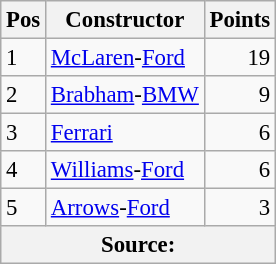<table class="wikitable" style="font-size: 95%;">
<tr>
<th>Pos</th>
<th>Constructor</th>
<th>Points</th>
</tr>
<tr>
<td>1</td>
<td> <a href='#'>McLaren</a>-<a href='#'>Ford</a></td>
<td style="text-align: right">19</td>
</tr>
<tr>
<td>2</td>
<td> <a href='#'>Brabham</a>-<a href='#'>BMW</a></td>
<td style="text-align: right">9</td>
</tr>
<tr>
<td>3</td>
<td> <a href='#'>Ferrari</a></td>
<td style="text-align: right">6</td>
</tr>
<tr>
<td>4</td>
<td> <a href='#'>Williams</a>-<a href='#'>Ford</a></td>
<td style="text-align: right">6</td>
</tr>
<tr>
<td>5</td>
<td> <a href='#'>Arrows</a>-<a href='#'>Ford</a></td>
<td style="text-align: right">3</td>
</tr>
<tr>
<th colspan=4>Source: </th>
</tr>
</table>
